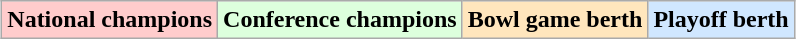<table class="wikitable" style="margin:1em auto;">
<tr>
<td bgcolor="#FFCCCC"><strong>National champions</strong></td>
<td bgcolor="#ddffdd"><strong>Conference champions</strong></td>
<td bgcolor="#ffe6bd"><strong>Bowl game berth</strong></td>
<td bgcolor="#d0e7ff"><strong>Playoff berth</strong></td>
</tr>
</table>
